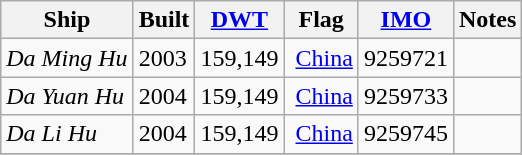<table class="wikitable">
<tr>
<th>Ship</th>
<th>Built</th>
<th><a href='#'>DWT</a></th>
<th>Flag</th>
<th><a href='#'>IMO</a></th>
<th>Notes</th>
</tr>
<tr>
<td><em>Da Ming Hu </em></td>
<td>2003</td>
<td align=right>159,149</td>
<td> <a href='#'>China</a></td>
<td>9259721</td>
<td></td>
</tr>
<tr>
<td><em>Da Yuan Hu</em></td>
<td>2004</td>
<td align=right>159,149</td>
<td> <a href='#'>China</a></td>
<td>9259733</td>
<td></td>
</tr>
<tr>
<td><em>Da Li Hu </em></td>
<td>2004</td>
<td align=right>159,149</td>
<td> <a href='#'>China</a></td>
<td>9259745</td>
<td></td>
</tr>
<tr>
</tr>
</table>
